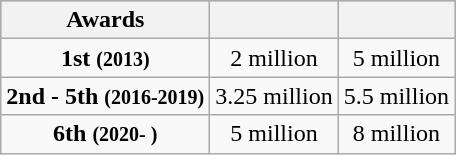<table class="wikitable" style="text-align:center;">
<tr style="background:#bebebe;">
<th>Awards</th>
<th></th>
<th></th>
</tr>
<tr>
<td style="text-align:center"><strong> 1st <small>(2013)</small></strong></td>
<td style="text-align:center">2 million</td>
<td>5 million</td>
</tr>
<tr>
<td style="text-align:center"><strong> 2nd - 5th <small>(2016-2019)</small></strong></td>
<td style="text-align:center">3.25 million</td>
<td>5.5 million</td>
</tr>
<tr>
<td style="text-align:center"><strong> 6th <small>(2020- )</small></strong></td>
<td style="text-align:center">5 million</td>
<td>8 million</td>
</tr>
</table>
